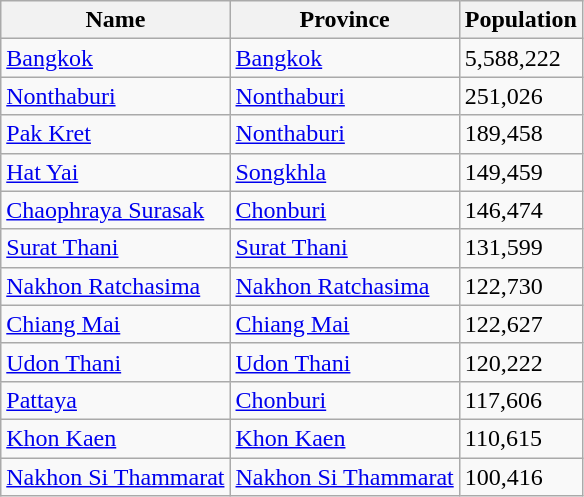<table class="wikitable sortable sticky-header col3right">
<tr>
<th>Name</th>
<th>Province</th>
<th>Population</th>
</tr>
<tr>
<td><a href='#'>Bangkok</a></td>
<td><a href='#'>Bangkok</a></td>
<td>5,588,222</td>
</tr>
<tr>
<td><a href='#'>Nonthaburi</a></td>
<td><a href='#'>Nonthaburi</a></td>
<td>251,026</td>
</tr>
<tr>
<td><a href='#'>Pak Kret</a></td>
<td><a href='#'>Nonthaburi</a></td>
<td>189,458</td>
</tr>
<tr>
<td><a href='#'>Hat Yai</a></td>
<td><a href='#'>Songkhla</a></td>
<td>149,459</td>
</tr>
<tr>
<td><a href='#'>Chaophraya Surasak</a></td>
<td><a href='#'>Chonburi</a></td>
<td>146,474</td>
</tr>
<tr>
<td><a href='#'>Surat Thani</a></td>
<td><a href='#'>Surat Thani</a></td>
<td>131,599</td>
</tr>
<tr>
<td><a href='#'>Nakhon Ratchasima</a></td>
<td><a href='#'>Nakhon Ratchasima</a></td>
<td>122,730</td>
</tr>
<tr>
<td><a href='#'>Chiang Mai</a></td>
<td><a href='#'>Chiang Mai</a></td>
<td>122,627</td>
</tr>
<tr>
<td><a href='#'>Udon Thani</a></td>
<td><a href='#'>Udon Thani</a></td>
<td>120,222</td>
</tr>
<tr>
<td><a href='#'>Pattaya</a></td>
<td><a href='#'>Chonburi</a></td>
<td>117,606</td>
</tr>
<tr>
<td><a href='#'>Khon Kaen</a></td>
<td><a href='#'>Khon Kaen</a></td>
<td>110,615</td>
</tr>
<tr>
<td><a href='#'>Nakhon Si Thammarat</a></td>
<td><a href='#'>Nakhon Si Thammarat</a></td>
<td>100,416</td>
</tr>
</table>
